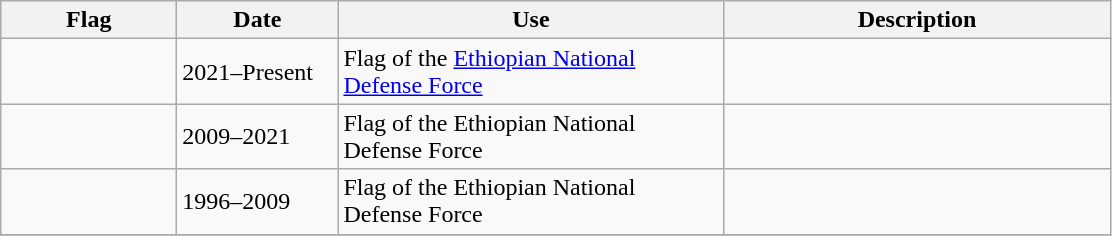<table class="wikitable">
<tr>
<th style="width:110px;">Flag</th>
<th style="width:100px;">Date</th>
<th style="width:250px;">Use</th>
<th style="width:250px;">Description</th>
</tr>
<tr>
<td></td>
<td>2021–Present</td>
<td>Flag of the <a href='#'>Ethiopian National Defense Force</a></td>
<td></td>
</tr>
<tr>
<td></td>
<td>2009–2021</td>
<td>Flag of the Ethiopian National Defense Force</td>
<td></td>
</tr>
<tr>
<td></td>
<td>1996–2009</td>
<td>Flag of the Ethiopian National Defense Force</td>
<td></td>
</tr>
<tr>
</tr>
</table>
